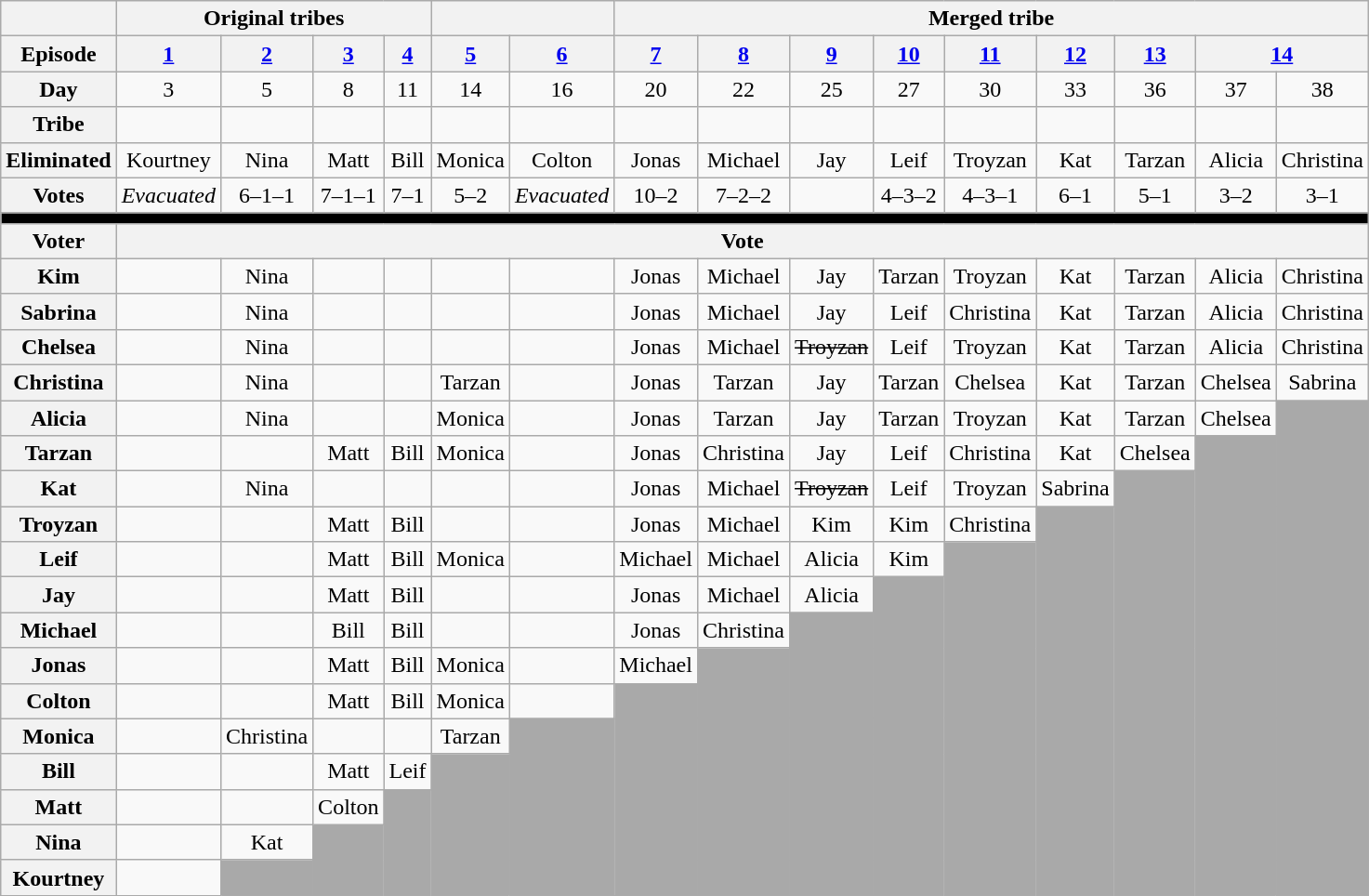<table class="wikitable" style="text-align:center">
<tr>
<th></th>
<th colspan=4>Original tribes</th>
<th colspan=2></th>
<th colspan=9>Merged tribe</th>
</tr>
<tr>
<th>Episode</th>
<th><a href='#'>1</a></th>
<th><a href='#'>2</a></th>
<th><a href='#'>3</a></th>
<th><a href='#'>4</a></th>
<th><a href='#'>5</a></th>
<th><a href='#'>6</a></th>
<th><a href='#'>7</a></th>
<th><a href='#'>8</a></th>
<th><a href='#'>9</a></th>
<th><a href='#'>10</a></th>
<th><a href='#'>11</a></th>
<th><a href='#'>12</a></th>
<th><a href='#'>13</a></th>
<th colspan="2"><a href='#'>14</a></th>
</tr>
<tr>
<th>Day</th>
<td>3</td>
<td>5</td>
<td>8</td>
<td>11</td>
<td>14</td>
<td>16</td>
<td>20</td>
<td>22</td>
<td>25</td>
<td>27</td>
<td>30</td>
<td>33</td>
<td>36</td>
<td>37</td>
<td>38</td>
</tr>
<tr>
<th>Tribe</th>
<td></td>
<td></td>
<td></td>
<td></td>
<td></td>
<td></td>
<td></td>
<td></td>
<td></td>
<td></td>
<td></td>
<td></td>
<td></td>
<td></td>
<td></td>
</tr>
<tr>
<th>Eliminated</th>
<td>Kourtney</td>
<td>Nina</td>
<td>Matt</td>
<td>Bill</td>
<td>Monica</td>
<td>Colton</td>
<td>Jonas</td>
<td>Michael</td>
<td>Jay</td>
<td>Leif</td>
<td>Troyzan</td>
<td>Kat</td>
<td>Tarzan</td>
<td>Alicia</td>
<td>Christina</td>
</tr>
<tr>
<th>Votes</th>
<td><em>Evacuated</em></td>
<td>6–1–1</td>
<td>7–1–1</td>
<td>7–1</td>
<td>5–2</td>
<td><em>Evacuated</em></td>
<td>10–2</td>
<td>7–2–2</td>
<td></td>
<td>4–3–2</td>
<td>4–3–1</td>
<td>6–1</td>
<td>5–1</td>
<td>3–2</td>
<td>3–1</td>
</tr>
<tr>
<td colspan="22" bgcolor="black"></td>
</tr>
<tr>
<th>Voter</th>
<th colspan="19">Vote</th>
</tr>
<tr>
<th>Kim</th>
<td></td>
<td>Nina</td>
<td></td>
<td></td>
<td></td>
<td></td>
<td>Jonas</td>
<td>Michael</td>
<td>Jay</td>
<td>Tarzan</td>
<td>Troyzan</td>
<td>Kat</td>
<td>Tarzan</td>
<td>Alicia</td>
<td>Christina</td>
</tr>
<tr>
<th>Sabrina</th>
<td></td>
<td>Nina</td>
<td></td>
<td></td>
<td></td>
<td></td>
<td>Jonas</td>
<td>Michael</td>
<td>Jay</td>
<td>Leif</td>
<td>Christina</td>
<td>Kat</td>
<td>Tarzan</td>
<td>Alicia</td>
<td>Christina</td>
</tr>
<tr>
<th>Chelsea</th>
<td></td>
<td>Nina</td>
<td></td>
<td></td>
<td></td>
<td></td>
<td>Jonas</td>
<td>Michael</td>
<td><s>Troyzan</s></td>
<td>Leif</td>
<td>Troyzan</td>
<td>Kat</td>
<td>Tarzan</td>
<td>Alicia</td>
<td>Christina</td>
</tr>
<tr>
<th>Christina</th>
<td></td>
<td>Nina</td>
<td></td>
<td></td>
<td>Tarzan</td>
<td></td>
<td>Jonas</td>
<td>Tarzan</td>
<td>Jay</td>
<td>Tarzan</td>
<td>Chelsea</td>
<td>Kat</td>
<td>Tarzan</td>
<td>Chelsea</td>
<td>Sabrina</td>
</tr>
<tr>
<th>Alicia</th>
<td></td>
<td>Nina</td>
<td></td>
<td></td>
<td>Monica</td>
<td></td>
<td>Jonas</td>
<td>Tarzan</td>
<td>Jay</td>
<td>Tarzan</td>
<td>Troyzan</td>
<td>Kat</td>
<td>Tarzan</td>
<td>Chelsea</td>
<td rowspan="14" bgcolor=darkgray></td>
</tr>
<tr>
<th>Tarzan</th>
<td></td>
<td></td>
<td>Matt</td>
<td>Bill</td>
<td>Monica</td>
<td></td>
<td>Jonas</td>
<td>Christina</td>
<td>Jay</td>
<td>Leif</td>
<td>Christina</td>
<td>Kat</td>
<td>Chelsea</td>
<td rowspan="13" bgcolor=darkgray></td>
</tr>
<tr>
<th>Kat</th>
<td></td>
<td>Nina</td>
<td></td>
<td></td>
<td></td>
<td></td>
<td>Jonas</td>
<td>Michael</td>
<td><s>Troyzan</s></td>
<td>Leif</td>
<td>Troyzan</td>
<td>Sabrina</td>
<td rowspan="12" bgcolor=darkgray></td>
</tr>
<tr>
<th>Troyzan</th>
<td></td>
<td></td>
<td>Matt</td>
<td>Bill</td>
<td></td>
<td></td>
<td>Jonas</td>
<td>Michael</td>
<td>Kim</td>
<td>Kim</td>
<td>Christina</td>
<td rowspan="11" bgcolor=darkgray></td>
</tr>
<tr>
<th>Leif</th>
<td></td>
<td></td>
<td>Matt</td>
<td>Bill</td>
<td>Monica</td>
<td></td>
<td>Michael</td>
<td>Michael</td>
<td>Alicia</td>
<td>Kim</td>
<td rowspan="10" bgcolor=darkgray></td>
</tr>
<tr>
<th>Jay</th>
<td></td>
<td></td>
<td>Matt</td>
<td>Bill</td>
<td></td>
<td></td>
<td>Jonas</td>
<td>Michael</td>
<td>Alicia</td>
<td rowspan="9" bgcolor=darkgray></td>
</tr>
<tr>
<th>Michael</th>
<td></td>
<td></td>
<td>Bill</td>
<td>Bill</td>
<td></td>
<td></td>
<td>Jonas</td>
<td>Christina</td>
<td rowspan="8" bgcolor=darkgray></td>
</tr>
<tr>
<th>Jonas</th>
<td></td>
<td></td>
<td>Matt</td>
<td>Bill</td>
<td>Monica</td>
<td></td>
<td>Michael</td>
<td rowspan="7" bgcolor=darkgray></td>
</tr>
<tr>
<th>Colton</th>
<td></td>
<td></td>
<td>Matt</td>
<td>Bill</td>
<td>Monica</td>
<td></td>
<td rowspan="6" bgcolor=darkgray></td>
</tr>
<tr>
<th>Monica</th>
<td></td>
<td>Christina</td>
<td></td>
<td></td>
<td>Tarzan</td>
<td rowspan="5" bgcolor=darkgray></td>
</tr>
<tr>
<th>Bill</th>
<td></td>
<td></td>
<td>Matt</td>
<td>Leif</td>
<td rowspan="4" bgcolor=darkgray></td>
</tr>
<tr>
<th>Matt</th>
<td></td>
<td></td>
<td>Colton</td>
<td rowspan="3" bgcolor=darkgray></td>
</tr>
<tr>
<th>Nina</th>
<td></td>
<td>Kat</td>
<td rowspan="2" bgcolor=darkgray></td>
</tr>
<tr>
<th>Kourtney</th>
<td></td>
<td rowspan="1" bgcolor=darkgray></td>
</tr>
</table>
